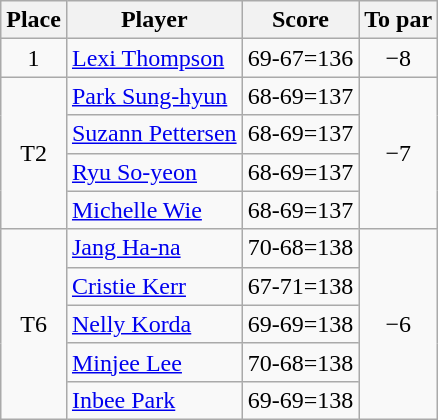<table class="wikitable">
<tr>
<th>Place</th>
<th>Player</th>
<th>Score</th>
<th>To par</th>
</tr>
<tr>
<td align=center>1</td>
<td> <a href='#'>Lexi Thompson</a></td>
<td>69-67=136</td>
<td align=center>−8</td>
</tr>
<tr>
<td rowspan=4 align=center>T2</td>
<td> <a href='#'>Park Sung-hyun</a></td>
<td>68-69=137</td>
<td rowspan=4 align=center>−7</td>
</tr>
<tr>
<td> <a href='#'>Suzann Pettersen</a></td>
<td>68-69=137</td>
</tr>
<tr>
<td> <a href='#'>Ryu So-yeon</a></td>
<td>68-69=137</td>
</tr>
<tr>
<td> <a href='#'>Michelle Wie</a></td>
<td>68-69=137</td>
</tr>
<tr>
<td rowspan=6 align=center>T6</td>
<td> <a href='#'>Jang Ha-na</a></td>
<td>70-68=138</td>
<td rowspan=6 align=center>−6</td>
</tr>
<tr>
<td> <a href='#'>Cristie Kerr</a></td>
<td>67-71=138</td>
</tr>
<tr>
<td> <a href='#'>Nelly Korda</a></td>
<td>69-69=138</td>
</tr>
<tr>
<td> <a href='#'>Minjee Lee</a></td>
<td>70-68=138</td>
</tr>
<tr>
<td> <a href='#'>Inbee Park</a></td>
<td>69-69=138</td>
</tr>
</table>
